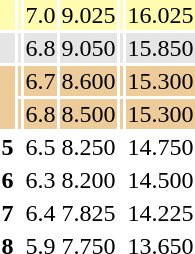<table>
<tr style="background:#fffcaf;">
<td></td>
<td align=left></td>
<td>7.0</td>
<td>9.025</td>
<td></td>
<td>16.025</td>
</tr>
<tr style="background:#e5e5e5;">
<td></td>
<td align=left></td>
<td>6.8</td>
<td>9.050</td>
<td></td>
<td>15.850</td>
</tr>
<tr style="background:#ec9;">
<td rowspan="2"></td>
<td align=left></td>
<td>6.7</td>
<td>8.600</td>
<td></td>
<td>15.300</td>
</tr>
<tr style="background:#ec9;">
<td align=left></td>
<td>6.8</td>
<td>8.500</td>
<td></td>
<td>15.300</td>
</tr>
<tr>
<th><strong>5</strong></th>
<td align=left></td>
<td>6.5</td>
<td>8.250</td>
<td></td>
<td>14.750</td>
</tr>
<tr>
<th><strong>6</strong></th>
<td align=left></td>
<td>6.3</td>
<td>8.200</td>
<td></td>
<td>14.500</td>
</tr>
<tr>
<th><strong>7</strong></th>
<td align=left></td>
<td>6.4</td>
<td>7.825</td>
<td></td>
<td>14.225</td>
</tr>
<tr>
<th><strong>8</strong></th>
<td align=left></td>
<td>5.9</td>
<td>7.750</td>
<td></td>
<td>13.650</td>
</tr>
</table>
